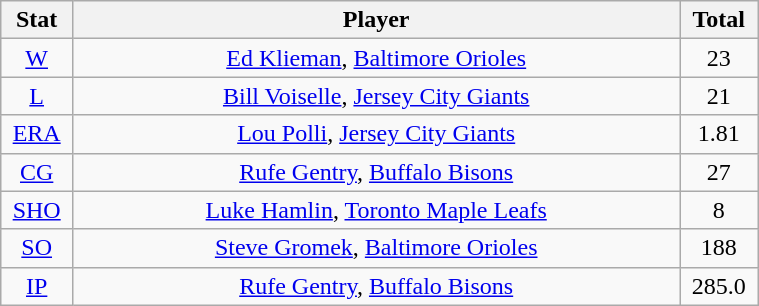<table class="wikitable" width="40%" style="text-align:center;">
<tr>
<th width="5%">Stat</th>
<th width="60%">Player</th>
<th width="5%">Total</th>
</tr>
<tr>
<td><a href='#'>W</a></td>
<td><a href='#'>Ed Klieman</a>, <a href='#'>Baltimore Orioles</a></td>
<td>23</td>
</tr>
<tr>
<td><a href='#'>L</a></td>
<td><a href='#'>Bill Voiselle</a>, <a href='#'>Jersey City Giants</a></td>
<td>21</td>
</tr>
<tr>
<td><a href='#'>ERA</a></td>
<td><a href='#'>Lou Polli</a>, <a href='#'>Jersey City Giants</a></td>
<td>1.81</td>
</tr>
<tr>
<td><a href='#'>CG</a></td>
<td><a href='#'>Rufe Gentry</a>, <a href='#'>Buffalo Bisons</a></td>
<td>27</td>
</tr>
<tr>
<td><a href='#'>SHO</a></td>
<td><a href='#'>Luke Hamlin</a>, <a href='#'>Toronto Maple Leafs</a></td>
<td>8</td>
</tr>
<tr>
<td><a href='#'>SO</a></td>
<td><a href='#'>Steve Gromek</a>, <a href='#'>Baltimore Orioles</a></td>
<td>188</td>
</tr>
<tr>
<td><a href='#'>IP</a></td>
<td><a href='#'>Rufe Gentry</a>, <a href='#'>Buffalo Bisons</a></td>
<td>285.0</td>
</tr>
</table>
